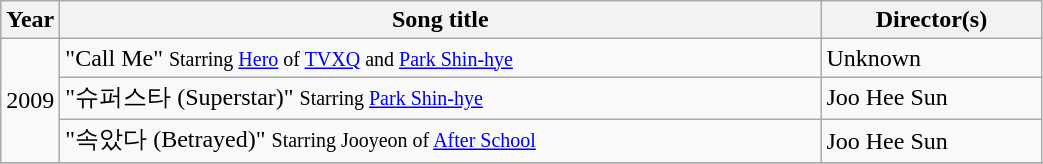<table class="wikitable">
<tr>
<th>Year</th>
<th align="center" width="500">Song title</th>
<th align="center" width="140">Director(s)</th>
</tr>
<tr>
<td align="center" rowspan="3">2009</td>
<td>"Call Me" <small>Starring <a href='#'>Hero</a> of <a href='#'>TVXQ</a> and <a href='#'>Park Shin-hye</a></small></td>
<td>Unknown</td>
</tr>
<tr>
<td>"슈퍼스타 (Superstar)" <small>Starring <a href='#'>Park Shin-hye</a></small></td>
<td>Joo Hee Sun</td>
</tr>
<tr>
<td>"속았다 (Betrayed)" <small>Starring Jooyeon of <a href='#'>After School</a></small></td>
<td>Joo Hee Sun</td>
</tr>
<tr>
</tr>
</table>
